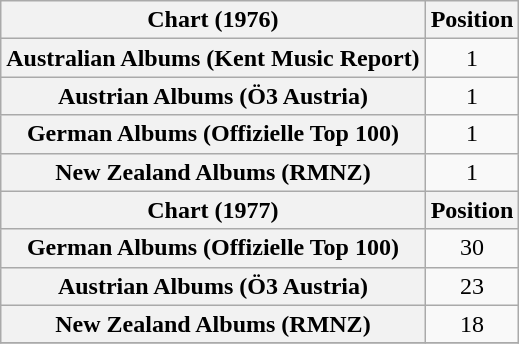<table class="wikitable sortable plainrowheaders" style="text-align:center">
<tr>
<th scope="col">Chart (1976)</th>
<th scope="col">Position</th>
</tr>
<tr>
<th scope="row">Australian Albums (Kent Music Report)</th>
<td>1</td>
</tr>
<tr>
<th scope="row">Austrian Albums (Ö3 Austria)</th>
<td>1</td>
</tr>
<tr>
<th scope="row">German Albums (Offizielle Top 100)</th>
<td>1</td>
</tr>
<tr>
<th scope="row">New Zealand Albums (RMNZ)</th>
<td>1</td>
</tr>
<tr>
<th scope="col">Chart (1977)</th>
<th scope="col">Position</th>
</tr>
<tr>
<th scope="row">German Albums (Offizielle Top 100)</th>
<td>30</td>
</tr>
<tr>
<th scope="row">Austrian Albums (Ö3 Austria)</th>
<td>23</td>
</tr>
<tr>
<th scope="row">New Zealand Albums (RMNZ)</th>
<td>18</td>
</tr>
<tr>
</tr>
</table>
